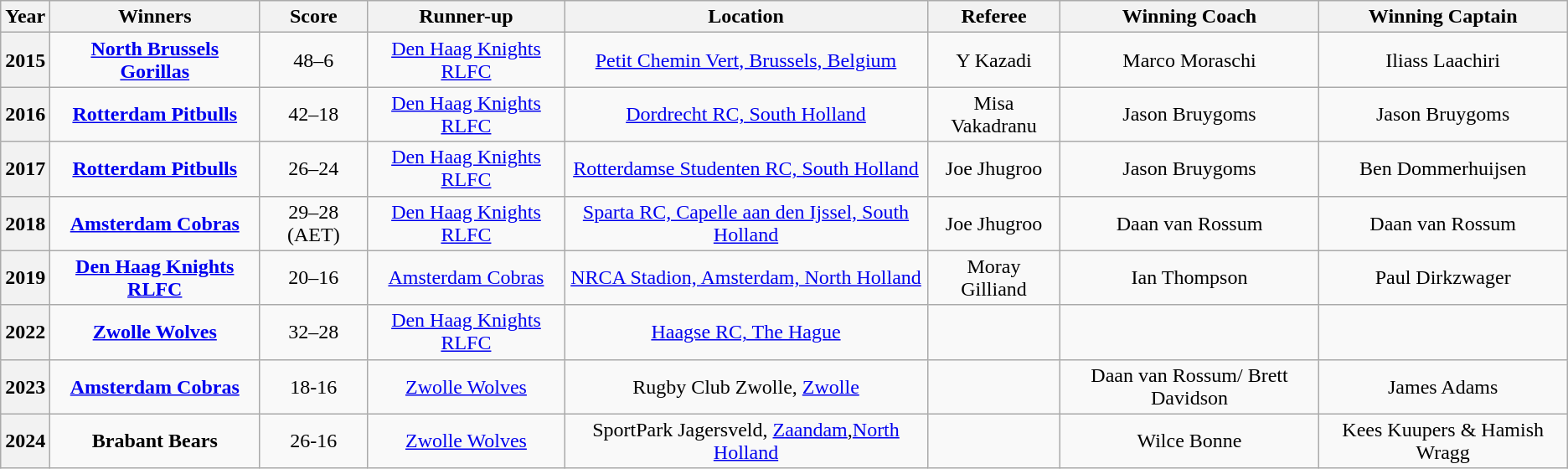<table class="wikitable" style="text-align:center;">
<tr>
<th>Year</th>
<th>Winners</th>
<th>Score</th>
<th>Runner-up</th>
<th>Location</th>
<th>Referee</th>
<th>Winning Coach</th>
<th>Winning Captain</th>
</tr>
<tr>
<th>2015</th>
<td><strong><a href='#'>North Brussels Gorillas</a></strong></td>
<td>48–6</td>
<td><a href='#'>Den Haag Knights RLFC</a></td>
<td><a href='#'>Petit Chemin Vert, Brussels, Belgium</a></td>
<td> Y Kazadi</td>
<td> Marco Moraschi</td>
<td> Iliass Laachiri</td>
</tr>
<tr>
<th>2016</th>
<td><strong><a href='#'>Rotterdam Pitbulls</a></strong></td>
<td>42–18</td>
<td><a href='#'>Den Haag Knights RLFC</a></td>
<td><a href='#'>Dordrecht RC, South Holland</a></td>
<td> Misa Vakadranu</td>
<td> Jason Bruygoms</td>
<td> Jason Bruygoms</td>
</tr>
<tr>
<th>2017</th>
<td><strong><a href='#'>Rotterdam Pitbulls</a></strong></td>
<td>26–24</td>
<td><a href='#'>Den Haag Knights RLFC</a></td>
<td><a href='#'>Rotterdamse Studenten RC, South Holland</a></td>
<td> Joe Jhugroo</td>
<td> Jason Bruygoms</td>
<td> Ben Dommerhuijsen</td>
</tr>
<tr>
<th>2018</th>
<td><strong><a href='#'>Amsterdam Cobras</a></strong></td>
<td>29–28 (AET)</td>
<td><a href='#'>Den Haag Knights RLFC</a></td>
<td><a href='#'>Sparta RC, Capelle aan den Ijssel, South Holland</a></td>
<td> Joe Jhugroo</td>
<td> Daan van Rossum</td>
<td> Daan van Rossum</td>
</tr>
<tr>
<th>2019</th>
<td><strong><a href='#'>Den Haag Knights RLFC</a></strong></td>
<td>20–16</td>
<td><a href='#'>Amsterdam Cobras</a></td>
<td><a href='#'>NRCA Stadion, Amsterdam, North Holland</a></td>
<td> Moray Gilliand</td>
<td> Ian Thompson</td>
<td> Paul Dirkzwager</td>
</tr>
<tr>
<th>2022</th>
<td><strong><a href='#'>Zwolle Wolves</a></strong></td>
<td>32–28</td>
<td><a href='#'>Den Haag Knights RLFC</a></td>
<td><a href='#'>Haagse RC, The Hague</a></td>
<td></td>
<td></td>
<td></td>
</tr>
<tr>
<th>2023</th>
<td><strong><a href='#'>Amsterdam Cobras</a></strong></td>
<td>18-16</td>
<td><a href='#'>Zwolle Wolves</a></td>
<td>Rugby Club Zwolle, <a href='#'>Zwolle</a></td>
<td></td>
<td> Daan van Rossum/ Brett Davidson</td>
<td> James Adams</td>
</tr>
<tr>
<th>2024</th>
<td><strong>Brabant Bears</strong></td>
<td>26-16</td>
<td><a href='#'>Zwolle Wolves</a></td>
<td>SportPark Jagersveld, <a href='#'>Zaandam</a>,<a href='#'>North Holland</a></td>
<td></td>
<td> Wilce Bonne</td>
<td> Kees Kuupers & Hamish Wragg</td>
</tr>
</table>
